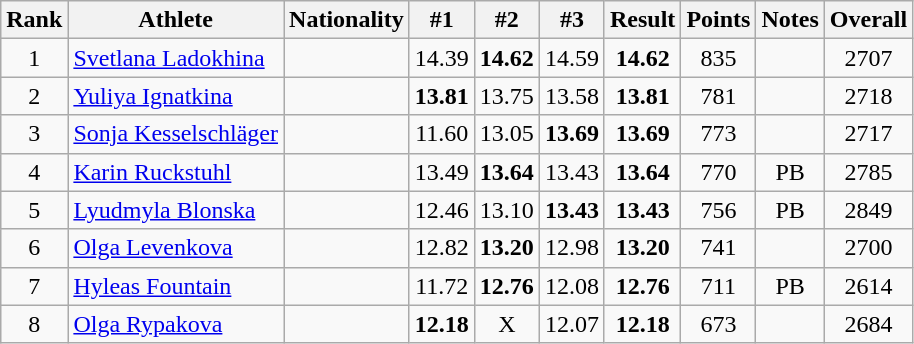<table class="wikitable sortable" style="text-align:center">
<tr>
<th>Rank</th>
<th>Athlete</th>
<th>Nationality</th>
<th>#1</th>
<th>#2</th>
<th>#3</th>
<th>Result</th>
<th>Points</th>
<th>Notes</th>
<th>Overall</th>
</tr>
<tr>
<td>1</td>
<td align=left><a href='#'>Svetlana Ladokhina</a></td>
<td align=left></td>
<td>14.39</td>
<td><strong>14.62</strong></td>
<td>14.59</td>
<td><strong>14.62</strong></td>
<td>835</td>
<td></td>
<td>2707</td>
</tr>
<tr>
<td>2</td>
<td align=left><a href='#'>Yuliya Ignatkina</a></td>
<td align=left></td>
<td><strong>13.81</strong></td>
<td>13.75</td>
<td>13.58</td>
<td><strong>13.81</strong></td>
<td>781</td>
<td></td>
<td>2718</td>
</tr>
<tr>
<td>3</td>
<td align=left><a href='#'>Sonja Kesselschläger</a></td>
<td align=left></td>
<td>11.60</td>
<td>13.05</td>
<td><strong>13.69</strong></td>
<td><strong>13.69</strong></td>
<td>773</td>
<td></td>
<td>2717</td>
</tr>
<tr>
<td>4</td>
<td align=left><a href='#'>Karin Ruckstuhl</a></td>
<td align=left></td>
<td>13.49</td>
<td><strong>13.64</strong></td>
<td>13.43</td>
<td><strong>13.64</strong></td>
<td>770</td>
<td>PB</td>
<td>2785</td>
</tr>
<tr>
<td>5</td>
<td align=left><a href='#'>Lyudmyla Blonska</a></td>
<td align=left></td>
<td>12.46</td>
<td>13.10</td>
<td><strong>13.43</strong></td>
<td><strong>13.43</strong></td>
<td>756</td>
<td>PB</td>
<td>2849</td>
</tr>
<tr>
<td>6</td>
<td align=left><a href='#'>Olga Levenkova</a></td>
<td align=left></td>
<td>12.82</td>
<td><strong>13.20</strong></td>
<td>12.98</td>
<td><strong>13.20</strong></td>
<td>741</td>
<td></td>
<td>2700</td>
</tr>
<tr>
<td>7</td>
<td align=left><a href='#'>Hyleas Fountain</a></td>
<td align=left></td>
<td>11.72</td>
<td><strong>12.76</strong></td>
<td>12.08</td>
<td><strong>12.76</strong></td>
<td>711</td>
<td>PB</td>
<td>2614</td>
</tr>
<tr>
<td>8</td>
<td align=left><a href='#'>Olga Rypakova</a></td>
<td align=left></td>
<td><strong>12.18</strong></td>
<td>X</td>
<td>12.07</td>
<td><strong>12.18</strong></td>
<td>673</td>
<td></td>
<td>2684</td>
</tr>
</table>
